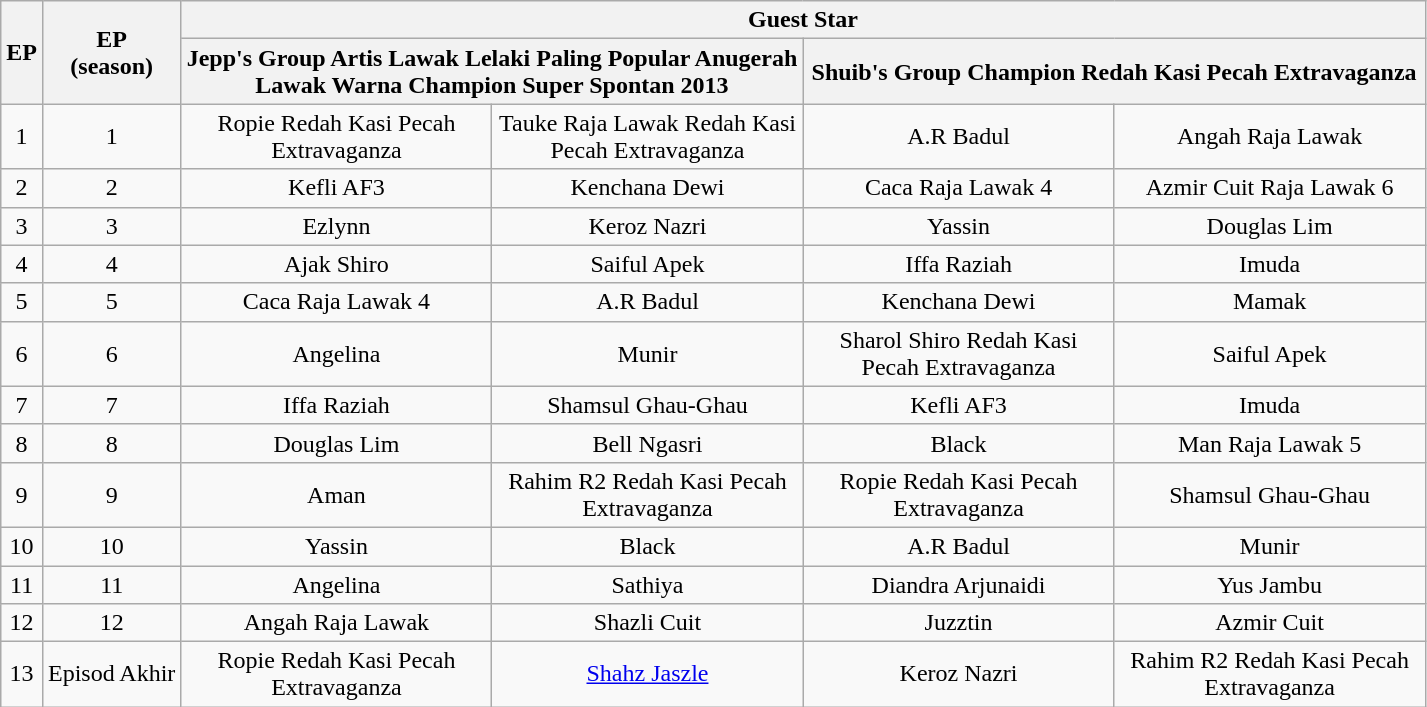<table class="wikitable" style="text-align:center">
<tr>
<th rowspan=2>EP</th>
<th rowspan=2>EP<br>(season)</th>
<th colspan=4>Guest Star</th>
</tr>
<tr>
<th colspan=2>Jepp's Group Artis Lawak Lelaki Paling Popular Anugerah Lawak Warna Champion Super Spontan 2013</th>
<th colspan=2>Shuib's Group Champion Redah Kasi Pecah Extravaganza</th>
</tr>
<tr>
<td>1</td>
<td>1</td>
<td style="width:200px">Ropie Redah Kasi Pecah Extravaganza</td>
<td style="width:200px">Tauke Raja Lawak Redah Kasi Pecah Extravaganza</td>
<td style="width:200px">A.R Badul</td>
<td style="width:200px">Angah Raja Lawak</td>
</tr>
<tr>
<td>2</td>
<td>2</td>
<td style="width:200px">Kefli AF3</td>
<td style="width:200px">Kenchana Dewi</td>
<td style="width:200px">Caca Raja Lawak 4</td>
<td style="width:200px">Azmir Cuit Raja Lawak 6</td>
</tr>
<tr>
<td>3</td>
<td>3</td>
<td style="width:200px">Ezlynn</td>
<td style="width:200px">Keroz Nazri</td>
<td style="width:200px">Yassin</td>
<td style="width:200px">Douglas Lim</td>
</tr>
<tr>
<td>4</td>
<td>4</td>
<td style="width:200px">Ajak Shiro</td>
<td style="width:200px">Saiful Apek</td>
<td style="width:200px">Iffa Raziah</td>
<td style="width:200px">Imuda</td>
</tr>
<tr>
<td>5</td>
<td>5</td>
<td style="width:200px">Caca Raja Lawak 4</td>
<td style="width:200px">A.R Badul</td>
<td style="width:200px">Kenchana Dewi</td>
<td style="width:200px">Mamak</td>
</tr>
<tr>
<td>6</td>
<td>6</td>
<td style="width:200px">Angelina</td>
<td style="width:200px">Munir</td>
<td style="width:200px">Sharol Shiro Redah Kasi Pecah Extravaganza</td>
<td style="width:200px">Saiful Apek</td>
</tr>
<tr>
<td>7</td>
<td>7</td>
<td style="width:200px">Iffa Raziah</td>
<td style="width:200px">Shamsul Ghau-Ghau</td>
<td style="width:200px">Kefli AF3</td>
<td style="width:200px">Imuda</td>
</tr>
<tr>
<td>8</td>
<td>8</td>
<td style="width:200px">Douglas Lim</td>
<td style="width:200px">Bell Ngasri</td>
<td style="width:200px">Black</td>
<td style="width:200px">Man Raja Lawak 5</td>
</tr>
<tr>
<td>9</td>
<td>9</td>
<td style="width:200px">Aman</td>
<td style="width:200px">Rahim R2 Redah Kasi Pecah Extravaganza</td>
<td style="width:200px">Ropie Redah Kasi Pecah Extravaganza</td>
<td style="width:200px">Shamsul Ghau-Ghau</td>
</tr>
<tr>
<td>10</td>
<td>10</td>
<td style="width:200px">Yassin</td>
<td style="width:200px">Black</td>
<td style="width:200px">A.R Badul</td>
<td style="width:200px">Munir</td>
</tr>
<tr>
<td>11</td>
<td>11</td>
<td style="width:200px">Angelina</td>
<td style="width:200px">Sathiya</td>
<td style="width:200px">Diandra Arjunaidi</td>
<td style="width:200px">Yus Jambu</td>
</tr>
<tr>
<td>12</td>
<td>12</td>
<td style="width:200px">Angah Raja Lawak</td>
<td style="width:200px">Shazli Cuit</td>
<td style="width:200px">Juzztin</td>
<td style="width:200px">Azmir Cuit</td>
</tr>
<tr>
<td>13</td>
<td>Episod Akhir</td>
<td style="width:200px">Ropie Redah Kasi Pecah Extravaganza</td>
<td style="width:200px"><a href='#'>Shahz Jaszle</a></td>
<td style="width:200px">Keroz Nazri</td>
<td style="width:200px">Rahim R2 Redah Kasi Pecah Extravaganza</td>
</tr>
</table>
